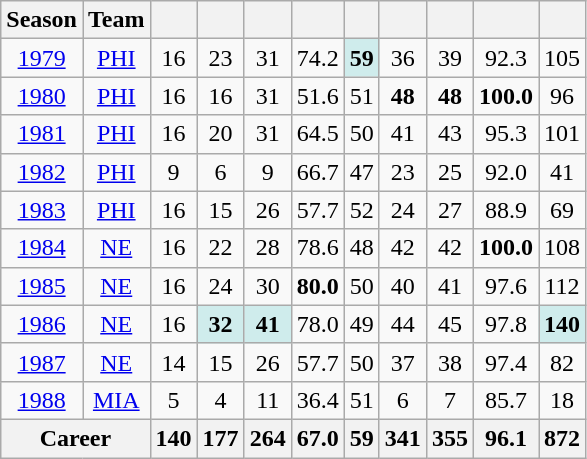<table class="wikitable" style="text-align:center;">
<tr>
<th>Season</th>
<th>Team</th>
<th></th>
<th></th>
<th></th>
<th></th>
<th></th>
<th></th>
<th></th>
<th></th>
<th></th>
</tr>
<tr>
<td><a href='#'>1979</a></td>
<td><a href='#'>PHI</a></td>
<td>16</td>
<td>23</td>
<td>31</td>
<td>74.2</td>
<td style="background:#cfecec;"><strong>59</strong></td>
<td>36</td>
<td>39</td>
<td>92.3</td>
<td>105</td>
</tr>
<tr>
<td><a href='#'>1980</a></td>
<td><a href='#'>PHI</a></td>
<td>16</td>
<td>16</td>
<td>31</td>
<td>51.6</td>
<td>51</td>
<td><strong>48</strong></td>
<td><strong>48</strong></td>
<td><strong>100.0</strong></td>
<td>96</td>
</tr>
<tr>
<td><a href='#'>1981</a></td>
<td><a href='#'>PHI</a></td>
<td>16</td>
<td>20</td>
<td>31</td>
<td>64.5</td>
<td>50</td>
<td>41</td>
<td>43</td>
<td>95.3</td>
<td>101</td>
</tr>
<tr>
<td><a href='#'>1982</a></td>
<td><a href='#'>PHI</a></td>
<td>9</td>
<td>6</td>
<td>9</td>
<td>66.7</td>
<td>47</td>
<td>23</td>
<td>25</td>
<td>92.0</td>
<td>41</td>
</tr>
<tr>
<td><a href='#'>1983</a></td>
<td><a href='#'>PHI</a></td>
<td>16</td>
<td>15</td>
<td>26</td>
<td>57.7</td>
<td>52</td>
<td>24</td>
<td>27</td>
<td>88.9</td>
<td>69</td>
</tr>
<tr>
<td><a href='#'>1984</a></td>
<td><a href='#'>NE</a></td>
<td>16</td>
<td>22</td>
<td>28</td>
<td>78.6</td>
<td>48</td>
<td>42</td>
<td>42</td>
<td><strong>100.0</strong></td>
<td>108</td>
</tr>
<tr>
<td><a href='#'>1985</a></td>
<td><a href='#'>NE</a></td>
<td>16</td>
<td>24</td>
<td>30</td>
<td><strong>80.0</strong></td>
<td>50</td>
<td>40</td>
<td>41</td>
<td>97.6</td>
<td>112</td>
</tr>
<tr>
<td><a href='#'>1986</a></td>
<td><a href='#'>NE</a></td>
<td>16</td>
<td style="background:#cfecec;"><strong>32</strong></td>
<td style="background:#cfecec;"><strong>41</strong></td>
<td>78.0</td>
<td>49</td>
<td>44</td>
<td>45</td>
<td>97.8</td>
<td style="background:#cfecec;"><strong>140</strong></td>
</tr>
<tr>
<td><a href='#'>1987</a></td>
<td><a href='#'>NE</a></td>
<td>14</td>
<td>15</td>
<td>26</td>
<td>57.7</td>
<td>50</td>
<td>37</td>
<td>38</td>
<td>97.4</td>
<td>82</td>
</tr>
<tr>
<td><a href='#'>1988</a></td>
<td><a href='#'>MIA</a></td>
<td>5</td>
<td>4</td>
<td>11</td>
<td>36.4</td>
<td>51</td>
<td>6</td>
<td>7</td>
<td>85.7</td>
<td>18</td>
</tr>
<tr>
<th colspan="2">Career</th>
<th>140</th>
<th>177</th>
<th>264</th>
<th>67.0</th>
<th>59</th>
<th>341</th>
<th>355</th>
<th>96.1</th>
<th>872</th>
</tr>
</table>
